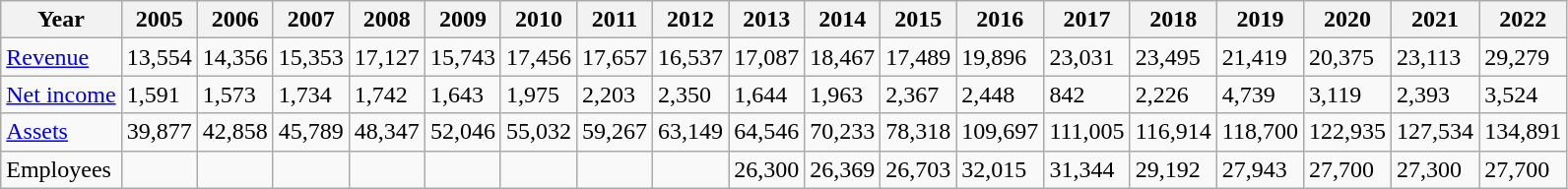<table class="wikitable">
<tr>
<th>Year</th>
<th>2005</th>
<th>2006</th>
<th>2007</th>
<th>2008</th>
<th>2009</th>
<th>2010</th>
<th>2011</th>
<th>2012</th>
<th>2013</th>
<th>2014</th>
<th>2015</th>
<th>2016</th>
<th>2017</th>
<th>2018</th>
<th>2019</th>
<th>2020</th>
<th>2021</th>
<th>2022</th>
</tr>
<tr>
<td><a href='#'>Revenue</a></td>
<td>13,554</td>
<td>14,356</td>
<td>15,353</td>
<td>17,127</td>
<td>15,743</td>
<td>17,456</td>
<td>17,657</td>
<td>16,537</td>
<td>17,087</td>
<td>18,467</td>
<td>17,489</td>
<td>19,896</td>
<td>23,031</td>
<td>23,495</td>
<td>21,419</td>
<td>20,375</td>
<td>23,113</td>
<td>29,279</td>
</tr>
<tr>
<td><a href='#'>Net income</a></td>
<td>1,591</td>
<td>1,573</td>
<td>1,734</td>
<td>1,742</td>
<td>1,643</td>
<td>1,975</td>
<td>2,203</td>
<td>2,350</td>
<td>1,644</td>
<td>1,963</td>
<td>2,367</td>
<td>2,448</td>
<td>842</td>
<td>2,226</td>
<td>4,739</td>
<td>3,119</td>
<td>2,393</td>
<td>3,524</td>
</tr>
<tr>
<td><a href='#'>Assets</a></td>
<td>39,877</td>
<td>42,858</td>
<td>45,789</td>
<td>48,347</td>
<td>52,046</td>
<td>55,032</td>
<td>59,267</td>
<td>63,149</td>
<td>64,546</td>
<td>70,233</td>
<td>78,318</td>
<td>109,697</td>
<td>111,005</td>
<td>116,914</td>
<td>118,700</td>
<td>122,935</td>
<td>127,534</td>
<td>134,891</td>
</tr>
<tr>
<td>Employees</td>
<td></td>
<td></td>
<td></td>
<td></td>
<td></td>
<td></td>
<td></td>
<td></td>
<td>26,300</td>
<td>26,369</td>
<td>26,703</td>
<td>32,015</td>
<td>31,344</td>
<td>29,192</td>
<td>27,943</td>
<td>27,700</td>
<td>27,300</td>
<td>27,700</td>
</tr>
</table>
